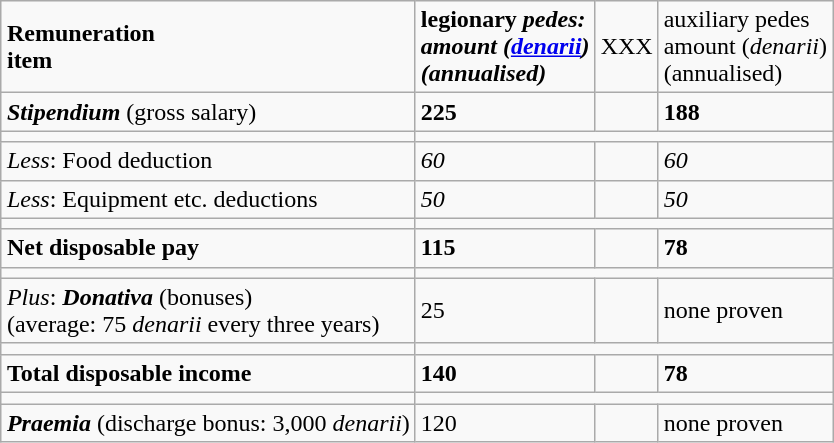<table class="wikitable" style="margin:1em auto;">
<tr>
<td><strong>Remuneration<br>item</strong></td>
<td><strong>legionary <em>pedes<strong><em>:<br>amount (</em><a href='#'>denarii</a><em>)<br>(annualised)</td>
<td>XXX</td>
<td></strong>auxiliary </em>pedes</em></strong><br>amount (<em>denarii</em>)<br>(annualised)<br></td>
</tr>
<tr>
<td><strong><em>Stipendium</em></strong> (gross salary)</td>
<td><strong>225</strong></td>
<td></td>
<td><strong>188</strong></td>
</tr>
<tr>
<td></td>
</tr>
<tr>
<td><em>Less</em>: Food deduction</td>
<td><em>60</em></td>
<td></td>
<td><em>60</em></td>
</tr>
<tr>
<td><em>Less</em>: Equipment etc. deductions</td>
<td><em>50</em></td>
<td></td>
<td><em>50</em></td>
</tr>
<tr>
<td></td>
</tr>
<tr>
<td><strong>Net disposable pay</strong></td>
<td><strong>115</strong></td>
<td></td>
<td><strong>78</strong></td>
</tr>
<tr>
<td></td>
</tr>
<tr>
<td><em>Plus</em>: <strong><em>Donativa</em></strong> (bonuses)<br>(average: 75 <em>denarii</em> every three years)</td>
<td>25</td>
<td></td>
<td>none proven</td>
</tr>
<tr>
<td></td>
</tr>
<tr>
<td><strong>Total disposable income</strong></td>
<td><strong>140</strong></td>
<td></td>
<td><strong>78</strong></td>
</tr>
<tr>
<td></td>
</tr>
<tr>
<td><strong><em>Praemia</em></strong> (discharge bonus: 3,000 <em>denarii</em>)</td>
<td>120</td>
<td></td>
<td>none proven</td>
</tr>
</table>
